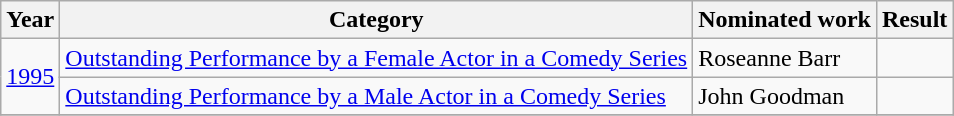<table class="wikitable">
<tr>
<th>Year</th>
<th>Category</th>
<th>Nominated work</th>
<th>Result</th>
</tr>
<tr>
<td rowspan="2"><a href='#'>1995</a></td>
<td><a href='#'>Outstanding Performance by a Female Actor in a Comedy Series</a></td>
<td>Roseanne Barr</td>
<td></td>
</tr>
<tr>
<td><a href='#'>Outstanding Performance by a Male Actor in a Comedy Series</a></td>
<td>John Goodman</td>
<td></td>
</tr>
<tr>
</tr>
</table>
